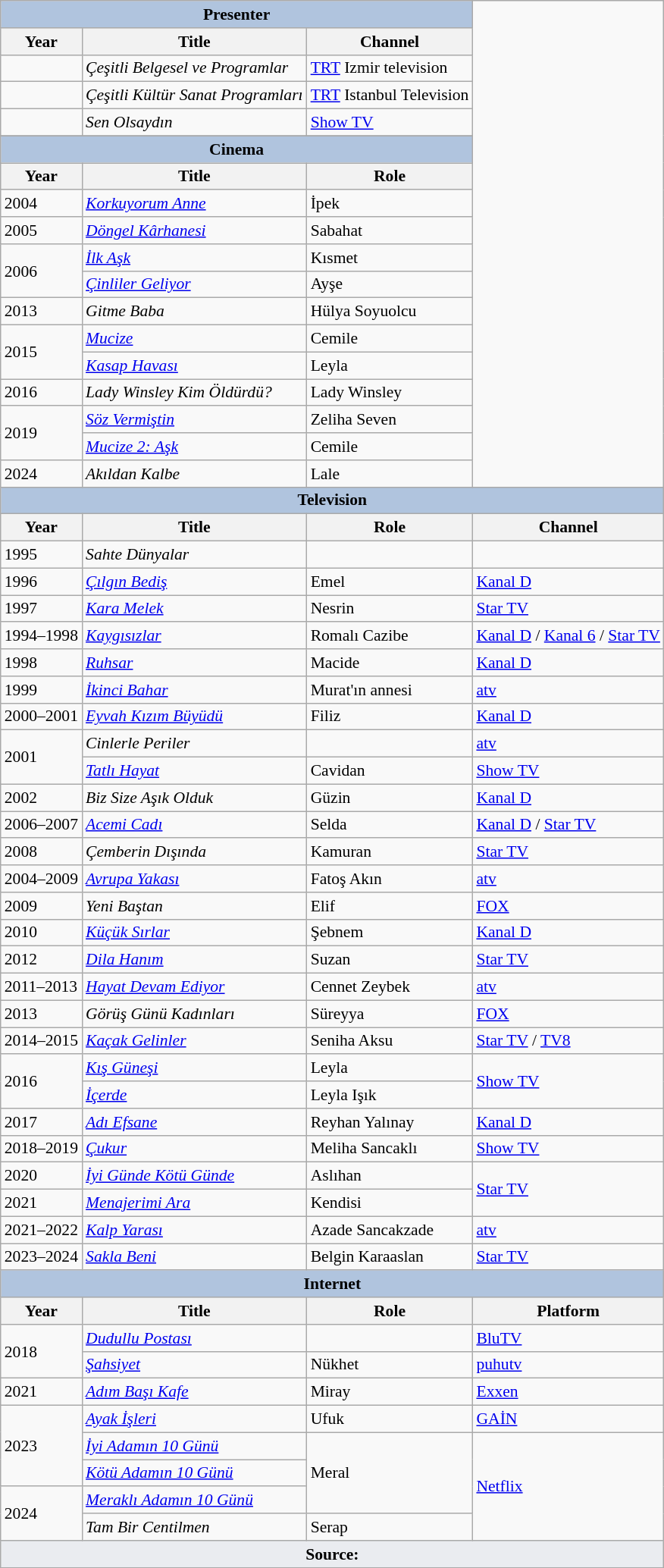<table class="wikitable" border="2" cellpadding="4" cellspacing="0" style="font-size:90%">
<tr>
<th colspan="3" style="background:LightSteelBlue">Presenter</th>
</tr>
<tr>
<th>Year</th>
<th>Title</th>
<th>Channel</th>
</tr>
<tr>
<td></td>
<td><em>Çeşitli Belgesel ve Programlar</em></td>
<td><a href='#'>TRT</a> Izmir television</td>
</tr>
<tr>
<td></td>
<td><em>Çeşitli Kültür Sanat Programları</em></td>
<td><a href='#'>TRT</a> Istanbul Television</td>
</tr>
<tr>
<td></td>
<td><em>Sen Olsaydın</em></td>
<td><a href='#'>Show TV</a></td>
</tr>
<tr>
</tr>
<tr>
<th colspan="3" style="background:LightSteelBlue">Cinema</th>
</tr>
<tr>
<th>Year</th>
<th>Title</th>
<th>Role</th>
</tr>
<tr>
<td>2004</td>
<td><em><a href='#'>Korkuyorum Anne</a></em></td>
<td>İpek</td>
</tr>
<tr>
<td>2005</td>
<td><em><a href='#'>Döngel Kârhanesi</a></em></td>
<td>Sabahat</td>
</tr>
<tr>
<td rowspan="2">2006</td>
<td><em><a href='#'>İlk Aşk</a></em></td>
<td>Kısmet</td>
</tr>
<tr>
<td><em><a href='#'>Çinliler Geliyor</a></em></td>
<td>Ayşe</td>
</tr>
<tr>
<td>2013</td>
<td><em>Gitme Baba</em></td>
<td>Hülya Soyuolcu</td>
</tr>
<tr>
<td rowspan="2">2015</td>
<td><em><a href='#'>Mucize</a></em></td>
<td>Cemile</td>
</tr>
<tr>
<td><em><a href='#'>Kasap Havası</a></em></td>
<td>Leyla</td>
</tr>
<tr>
<td>2016</td>
<td><em>Lady Winsley Kim Öldürdü?</em></td>
<td>Lady Winsley</td>
</tr>
<tr>
<td rowspan="2">2019</td>
<td><em><a href='#'>Söz Vermiştin</a></em></td>
<td>Zeliha Seven</td>
</tr>
<tr>
<td><em><a href='#'>Mucize 2: Aşk</a></em></td>
<td>Cemile</td>
</tr>
<tr>
<td>2024</td>
<td><em>Akıldan Kalbe</em></td>
<td>Lale</td>
</tr>
<tr>
<th colspan="4" style="background:LightSteelBlue">Television</th>
</tr>
<tr>
<th>Year</th>
<th>Title</th>
<th>Role</th>
<th>Channel</th>
</tr>
<tr>
<td>1995</td>
<td><em>Sahte Dünyalar</em></td>
<td></td>
<td></td>
</tr>
<tr>
<td>1996</td>
<td><em><a href='#'>Çılgın Bediş</a></em></td>
<td>Emel</td>
<td><a href='#'>Kanal D</a></td>
</tr>
<tr>
<td>1997</td>
<td><em><a href='#'>Kara Melek</a></em></td>
<td>Nesrin</td>
<td><a href='#'>Star TV</a></td>
</tr>
<tr>
<td>1994–1998</td>
<td><em><a href='#'>Kaygısızlar</a></em></td>
<td>Romalı Cazibe</td>
<td><a href='#'>Kanal D</a> / <a href='#'>Kanal 6</a> /  <a href='#'>Star TV</a></td>
</tr>
<tr>
<td>1998</td>
<td><em><a href='#'>Ruhsar</a></em></td>
<td>Macide</td>
<td><a href='#'>Kanal D</a></td>
</tr>
<tr>
<td>1999</td>
<td><em><a href='#'>İkinci Bahar</a></em></td>
<td>Murat'ın annesi</td>
<td><a href='#'>atv</a></td>
</tr>
<tr>
<td>2000–2001</td>
<td><em><a href='#'>Eyvah Kızım Büyüdü</a></em></td>
<td>Filiz</td>
<td><a href='#'>Kanal D</a></td>
</tr>
<tr>
<td rowspan="2">2001</td>
<td><em>Cinlerle Periler</em></td>
<td></td>
<td><a href='#'>atv</a></td>
</tr>
<tr>
<td><em><a href='#'>Tatlı Hayat</a></em></td>
<td>Cavidan</td>
<td><a href='#'>Show TV</a></td>
</tr>
<tr>
<td>2002</td>
<td><em>Biz Size Aşık Olduk</em></td>
<td>Güzin</td>
<td><a href='#'>Kanal D</a></td>
</tr>
<tr>
<td>2006–2007</td>
<td><em><a href='#'>Acemi Cadı</a></em></td>
<td>Selda</td>
<td><a href='#'>Kanal D</a> / <a href='#'>Star TV</a></td>
</tr>
<tr>
<td>2008</td>
<td><em>Çemberin Dışında</em></td>
<td>Kamuran</td>
<td><a href='#'>Star TV</a></td>
</tr>
<tr>
<td>2004–2009</td>
<td><em><a href='#'>Avrupa Yakası</a></em></td>
<td>Fatoş Akın</td>
<td><a href='#'>atv</a></td>
</tr>
<tr>
<td>2009</td>
<td><em>Yeni Baştan</em></td>
<td>Elif</td>
<td><a href='#'>FOX</a></td>
</tr>
<tr>
<td>2010</td>
<td><em><a href='#'>Küçük Sırlar</a></em></td>
<td>Şebnem</td>
<td><a href='#'>Kanal D</a></td>
</tr>
<tr>
<td>2012</td>
<td><em><a href='#'>Dila Hanım</a></em></td>
<td>Suzan</td>
<td><a href='#'>Star TV</a></td>
</tr>
<tr>
<td>2011–2013</td>
<td><em><a href='#'>Hayat Devam Ediyor</a></em></td>
<td>Cennet Zeybek</td>
<td><a href='#'>atv</a></td>
</tr>
<tr>
<td>2013</td>
<td><em>Görüş Günü Kadınları</em></td>
<td>Süreyya</td>
<td><a href='#'>FOX</a></td>
</tr>
<tr>
<td>2014–2015</td>
<td><em><a href='#'>Kaçak Gelinler</a></em></td>
<td>Seniha Aksu</td>
<td><a href='#'>Star TV</a> / <a href='#'>TV8</a></td>
</tr>
<tr>
<td rowspan="2">2016</td>
<td><em><a href='#'>Kış Güneşi</a></em></td>
<td>Leyla</td>
<td rowspan="2"><a href='#'>Show TV</a></td>
</tr>
<tr>
<td><em><a href='#'>İçerde</a></em></td>
<td>Leyla Işık</td>
</tr>
<tr>
<td>2017</td>
<td><em><a href='#'>Adı Efsane</a></em></td>
<td>Reyhan Yalınay</td>
<td><a href='#'>Kanal D</a></td>
</tr>
<tr>
<td>2018–2019</td>
<td><em><a href='#'>Çukur</a></em></td>
<td>Meliha Sancaklı</td>
<td><a href='#'>Show TV</a></td>
</tr>
<tr>
<td>2020</td>
<td><em><a href='#'>İyi Günde Kötü Günde</a></em></td>
<td>Aslıhan</td>
<td rowspan="2"><a href='#'>Star TV</a></td>
</tr>
<tr>
<td>2021</td>
<td><em><a href='#'>Menajerimi Ara</a></em></td>
<td>Kendisi</td>
</tr>
<tr>
<td>2021–2022</td>
<td><em><a href='#'>Kalp Yarası</a></em></td>
<td>Azade Sancakzade</td>
<td><a href='#'>atv</a></td>
</tr>
<tr>
<td>2023–2024</td>
<td><em><a href='#'>Sakla Beni</a></em></td>
<td>Belgin Karaaslan</td>
<td><a href='#'>Star TV</a></td>
</tr>
<tr>
<th colspan="4" style="background:LightSteelBlue">Internet</th>
</tr>
<tr>
<th>Year</th>
<th>Title</th>
<th>Role</th>
<th>Platform</th>
</tr>
<tr>
<td rowspan="2">2018</td>
<td><em><a href='#'>Dudullu Postası</a></em></td>
<td></td>
<td><a href='#'>BluTV</a></td>
</tr>
<tr>
<td><em><a href='#'>Şahsiyet</a></em></td>
<td>Nükhet</td>
<td><a href='#'>puhutv</a></td>
</tr>
<tr>
<td>2021</td>
<td><em><a href='#'>Adım Başı Kafe</a></em></td>
<td>Miray</td>
<td><a href='#'>Exxen</a></td>
</tr>
<tr>
<td rowspan="3">2023</td>
<td><em><a href='#'>Ayak İşleri</a></em></td>
<td>Ufuk</td>
<td><a href='#'>GAİN</a></td>
</tr>
<tr>
<td><em><a href='#'>İyi Adamın 10 Günü</a></em></td>
<td rowspan="3">Meral</td>
<td rowspan="4"><a href='#'>Netflix</a></td>
</tr>
<tr>
<td><em><a href='#'>Kötü Adamın 10 Günü</a></em></td>
</tr>
<tr>
<td rowspan="2">2024</td>
<td><em><a href='#'>Meraklı Adamın 10 Günü</a></em></td>
</tr>
<tr>
<td><em>Tam Bir Centilmen</em></td>
<td>Serap</td>
</tr>
<tr class="sortbottom">
<td colspan="4" style="background-color:#EAECF0;text-align:center"><strong>Source:</strong></td>
</tr>
</table>
